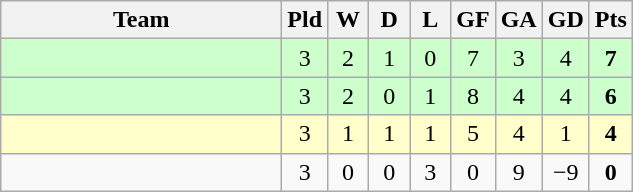<table class="wikitable" style="text-align:center;">
<tr>
<th width=180>Team</th>
<th width=20>Pld</th>
<th width=20>W</th>
<th width=20>D</th>
<th width=20>L</th>
<th width=20>GF</th>
<th width=20>GA</th>
<th width=20>GD</th>
<th width=20>Pts</th>
</tr>
<tr bgcolor="ccffcc">
<td align="left"><em></em></td>
<td>3</td>
<td>2</td>
<td>1</td>
<td>0</td>
<td>7</td>
<td>3</td>
<td>4</td>
<td><strong>7</strong></td>
</tr>
<tr bgcolor="ccffcc">
<td align="left"></td>
<td>3</td>
<td>2</td>
<td>0</td>
<td>1</td>
<td>8</td>
<td>4</td>
<td>4</td>
<td><strong>6</strong></td>
</tr>
<tr bgcolor="ffffcc">
<td align="left"></td>
<td>3</td>
<td>1</td>
<td>1</td>
<td>1</td>
<td>5</td>
<td>4</td>
<td>1</td>
<td><strong>4</strong></td>
</tr>
<tr>
<td align="left"></td>
<td>3</td>
<td>0</td>
<td>0</td>
<td>3</td>
<td>0</td>
<td>9</td>
<td>−9</td>
<td><strong>0</strong></td>
</tr>
</table>
